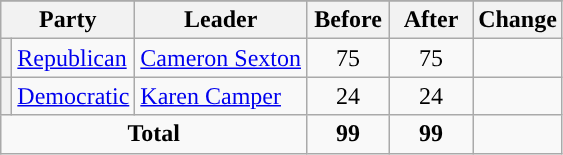<table class="wikitable" style="text-align:center;">
<tr>
</tr>
<tr>
<th colspan="2">Party</th>
<th>Leader</th>
<th style="width:3em">Before</th>
<th style="width:3em">After</th>
<th style="width:3em">Change</th>
</tr>
<tr>
<th style="background-color:"></th>
<td style="text-align:left;"><a href='#'>Republican</a></td>
<td style="text-align:left;"><a href='#'>Cameron Sexton</a></td>
<td>75</td>
<td>75</td>
<td></td>
</tr>
<tr>
<th style="background-color:"></th>
<td style="text-align:left;"><a href='#'>Democratic</a></td>
<td style="text-align:left;"><a href='#'>Karen Camper</a></td>
<td>24</td>
<td>24</td>
<td></td>
</tr>
<tr>
<td colspan="3"><strong>Total</strong></td>
<td><strong>99</strong></td>
<td><strong>99</strong></td>
<td></td>
</tr>
</table>
